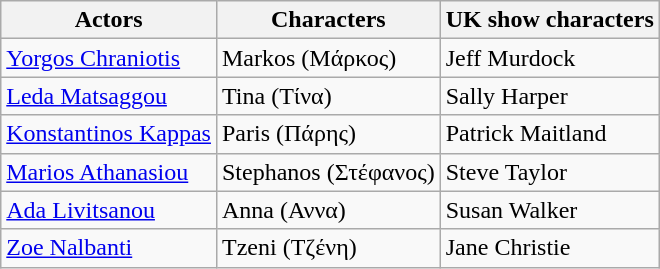<table class="wikitable">
<tr>
<th>Actors</th>
<th>Characters</th>
<th>UK show characters</th>
</tr>
<tr>
<td><a href='#'>Yorgos Chraniotis</a></td>
<td>Markos (Μάρκος)</td>
<td>Jeff Murdock</td>
</tr>
<tr>
<td><a href='#'>Leda Matsaggou</a></td>
<td>Tina (Τίνα)</td>
<td>Sally Harper</td>
</tr>
<tr>
<td><a href='#'>Konstantinos Kappas</a></td>
<td>Paris (Πάρης)</td>
<td>Patrick Maitland</td>
</tr>
<tr>
<td><a href='#'>Marios Athanasiou</a></td>
<td>Stephanos (Στέφανος)</td>
<td>Steve Taylor</td>
</tr>
<tr>
<td><a href='#'>Ada Livitsanou</a></td>
<td>Anna (Αννα)</td>
<td>Susan Walker</td>
</tr>
<tr>
<td><a href='#'>Zoe Nalbanti</a></td>
<td>Tzeni (Τζένη)</td>
<td>Jane Christie</td>
</tr>
</table>
